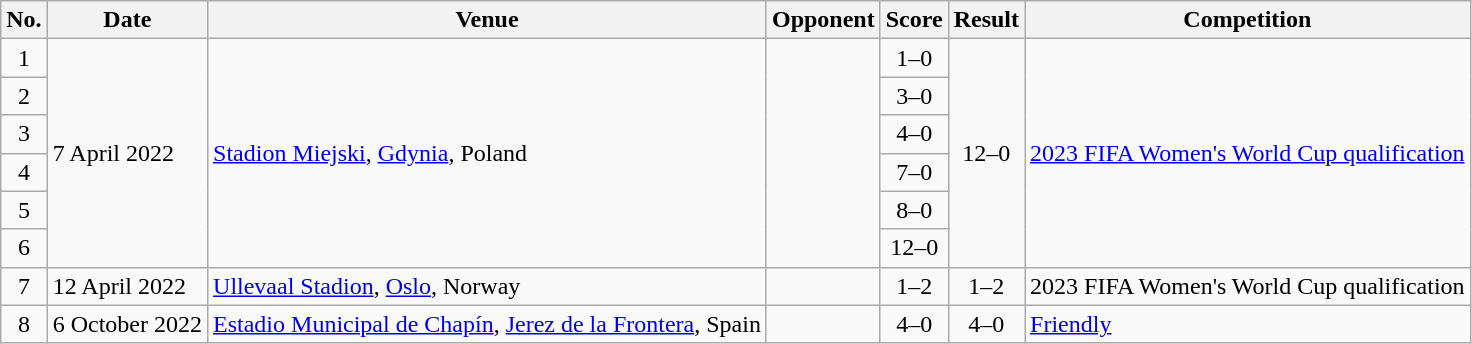<table class="wikitable sortable">
<tr>
<th scope="col">No.</th>
<th scope="col">Date</th>
<th scope="col">Venue</th>
<th scope="col">Opponent</th>
<th scope="col">Score</th>
<th scope="col">Result</th>
<th scope="col">Competition</th>
</tr>
<tr>
<td align="center">1</td>
<td rowspan="6">7 April 2022</td>
<td rowspan="6"><a href='#'>Stadion Miejski</a>, <a href='#'>Gdynia</a>, Poland</td>
<td rowspan="6"></td>
<td align="center">1–0</td>
<td rowspan="6" align="center">12–0</td>
<td rowspan="6"><a href='#'>2023 FIFA Women's World Cup qualification</a></td>
</tr>
<tr>
<td align="center">2</td>
<td align="center">3–0</td>
</tr>
<tr>
<td align="center">3</td>
<td align="center">4–0</td>
</tr>
<tr>
<td align="center">4</td>
<td align="center">7–0</td>
</tr>
<tr>
<td align="center">5</td>
<td align="center">8–0</td>
</tr>
<tr>
<td align="center">6</td>
<td align="center">12–0</td>
</tr>
<tr>
<td align="center">7</td>
<td>12 April 2022</td>
<td><a href='#'>Ullevaal Stadion</a>, <a href='#'>Oslo</a>, Norway</td>
<td></td>
<td align="center">1–2</td>
<td align="center">1–2</td>
<td>2023 FIFA Women's World Cup qualification</td>
</tr>
<tr>
<td align="center">8</td>
<td>6 October 2022</td>
<td><a href='#'>Estadio Municipal de Chapín</a>, <a href='#'>Jerez de la Frontera</a>, Spain</td>
<td></td>
<td align="center">4–0</td>
<td align="center">4–0</td>
<td><a href='#'>Friendly</a></td>
</tr>
</table>
